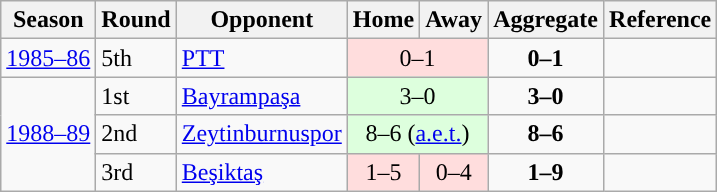<table class="wikitable">
<tr>
<th>Season</th>
<th>Round</th>
<th>Opponent</th>
<th>Home</th>
<th>Away</th>
<th>Aggregate</th>
<th>Reference</th>
</tr>
<tr>
<td><a href='#'>1985–86</a></td>
<td>5th</td>
<td><a href='#'>PTT</a></td>
<td style="text-align:center; background:#fdd;" colspan="2">0–1</td>
<td style="text-align:center;"><strong>0–1</strong></td>
<td></td>
</tr>
<tr>
<td rowspan="3"><a href='#'>1988–89</a></td>
<td>1st</td>
<td><a href='#'>Bayrampaşa</a></td>
<td style="text-align:center; background:#dfd;" colspan="2">3–0</td>
<td style="text-align:center;"><strong>3–0</strong></td>
<td></td>
</tr>
<tr>
<td>2nd</td>
<td><a href='#'>Zeytinburnuspor</a></td>
<td style="text-align:center; background:#dfd" colspan="2">8–6 (<a href='#'>a.e.t.</a>)</td>
<td style="text-align:center;"><strong>8–6</strong></td>
<td></td>
</tr>
<tr>
<td>3rd</td>
<td><a href='#'>Beşiktaş</a></td>
<td style="text-align:center; background:#fdd;">1–5</td>
<td style="text-align:center; background:#fdd;">0–4</td>
<td style="text-align:center;"><strong>1–9</strong></td>
<td></td>
</tr>
</table>
